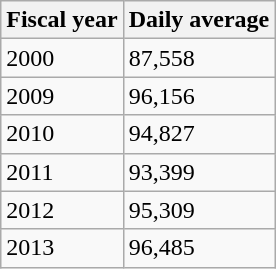<table class="wikitable">
<tr>
<th>Fiscal year</th>
<th>Daily average</th>
</tr>
<tr>
<td>2000</td>
<td>87,558</td>
</tr>
<tr>
<td>2009</td>
<td>96,156</td>
</tr>
<tr>
<td>2010</td>
<td>94,827</td>
</tr>
<tr>
<td>2011</td>
<td>93,399</td>
</tr>
<tr>
<td>2012</td>
<td>95,309</td>
</tr>
<tr>
<td>2013</td>
<td>96,485</td>
</tr>
</table>
